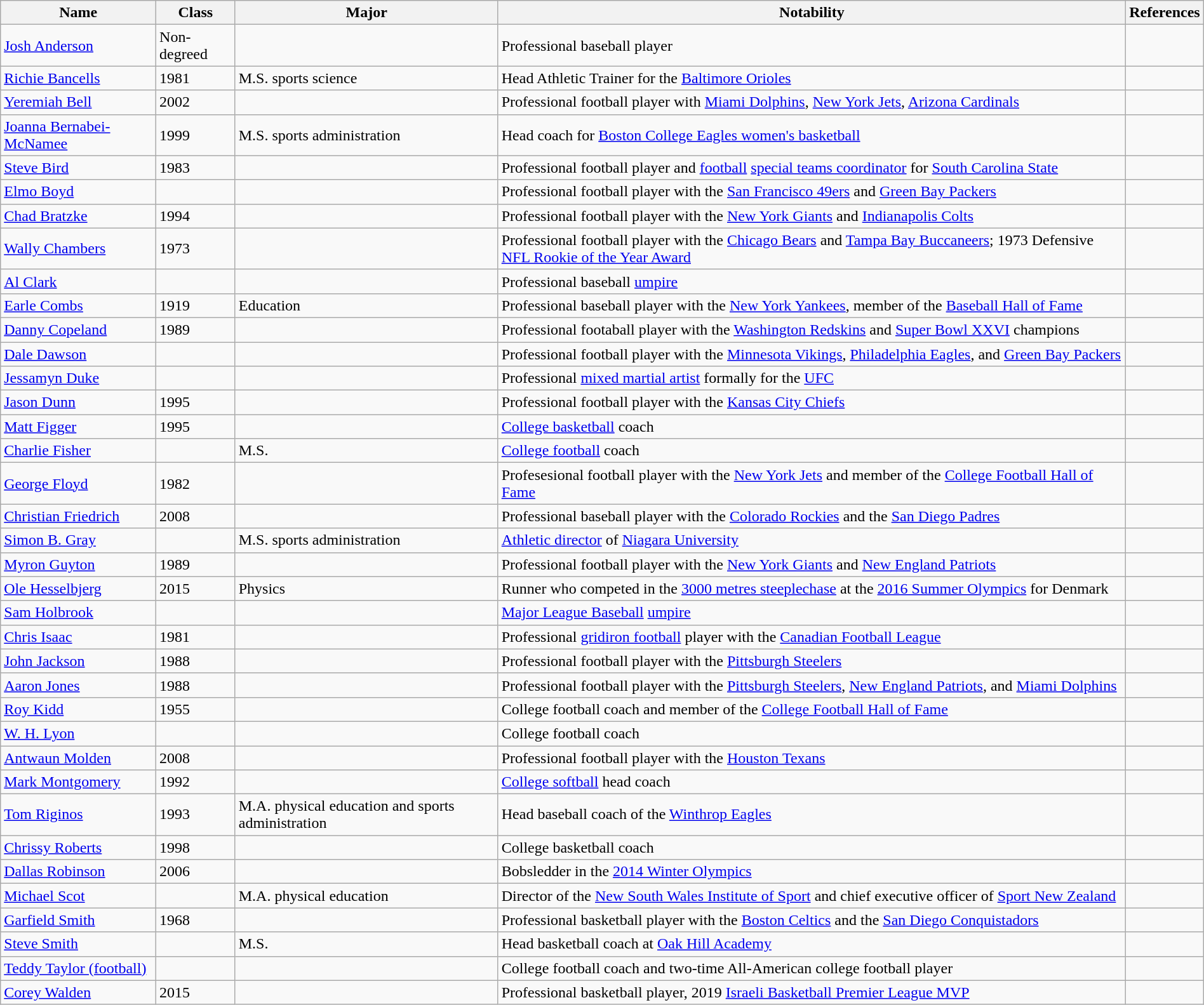<table class="wikitable sortable" style="width:100%;">
<tr>
<th>Name</th>
<th>Class</th>
<th>Major</th>
<th>Notability</th>
<th>References</th>
</tr>
<tr>
<td><a href='#'>Josh Anderson</a></td>
<td>Non-degreed</td>
<td></td>
<td>Professional baseball player</td>
<td></td>
</tr>
<tr>
<td><a href='#'>Richie Bancells</a></td>
<td>1981</td>
<td>M.S. sports science</td>
<td>Head Athletic Trainer for the <a href='#'>Baltimore Orioles</a></td>
<td></td>
</tr>
<tr>
<td><a href='#'>Yeremiah Bell</a></td>
<td>2002</td>
<td></td>
<td>Professional football player with <a href='#'>Miami Dolphins</a>, <a href='#'>New York Jets</a>, <a href='#'>Arizona Cardinals</a></td>
<td></td>
</tr>
<tr>
<td><a href='#'>Joanna Bernabei-McNamee</a></td>
<td>1999</td>
<td>M.S. sports administration</td>
<td>Head coach for <a href='#'>Boston College Eagles women's basketball</a></td>
<td></td>
</tr>
<tr>
<td><a href='#'>Steve Bird</a></td>
<td>1983</td>
<td></td>
<td>Professional football player and <a href='#'>football</a> <a href='#'>special teams coordinator</a> for <a href='#'>South Carolina State</a></td>
<td></td>
</tr>
<tr>
<td><a href='#'>Elmo Boyd</a></td>
<td></td>
<td></td>
<td>Professional football player with the <a href='#'>San Francisco 49ers</a> and <a href='#'>Green Bay Packers</a></td>
<td></td>
</tr>
<tr>
<td><a href='#'>Chad Bratzke</a></td>
<td>1994</td>
<td></td>
<td>Professional football player with the <a href='#'>New York Giants</a> and <a href='#'>Indianapolis Colts</a></td>
<td></td>
</tr>
<tr>
<td><a href='#'>Wally Chambers</a></td>
<td>1973</td>
<td></td>
<td>Professional football player with the <a href='#'>Chicago Bears</a> and <a href='#'>Tampa Bay Buccaneers</a>; 1973 Defensive <a href='#'>NFL Rookie of the Year Award</a></td>
<td></td>
</tr>
<tr>
<td><a href='#'>Al Clark</a></td>
<td></td>
<td></td>
<td>Professional baseball <a href='#'>umpire</a></td>
<td></td>
</tr>
<tr>
<td><a href='#'>Earle Combs</a></td>
<td>1919</td>
<td>Education</td>
<td>Professional baseball player with the <a href='#'>New York Yankees</a>, member of the <a href='#'>Baseball Hall of Fame</a></td>
<td></td>
</tr>
<tr>
<td><a href='#'>Danny Copeland</a></td>
<td>1989</td>
<td></td>
<td>Professional footaball player with the <a href='#'>Washington Redskins</a> and <a href='#'>Super Bowl XXVI</a> champions</td>
<td></td>
</tr>
<tr>
<td><a href='#'>Dale Dawson</a></td>
<td></td>
<td></td>
<td>Professional football player with the <a href='#'>Minnesota Vikings</a>, <a href='#'>Philadelphia Eagles</a>, and <a href='#'>Green Bay Packers</a></td>
<td></td>
</tr>
<tr>
<td><a href='#'>Jessamyn Duke</a></td>
<td></td>
<td></td>
<td>Professional <a href='#'>mixed martial artist</a> formally for the <a href='#'>UFC</a></td>
<td></td>
</tr>
<tr>
<td><a href='#'>Jason Dunn</a></td>
<td>1995</td>
<td></td>
<td>Professional football player with the <a href='#'>Kansas City Chiefs</a></td>
<td></td>
</tr>
<tr>
<td><a href='#'>Matt Figger</a></td>
<td>1995</td>
<td></td>
<td><a href='#'>College basketball</a> coach</td>
<td></td>
</tr>
<tr>
<td><a href='#'>Charlie Fisher</a></td>
<td></td>
<td>M.S.</td>
<td><a href='#'>College football</a> coach</td>
<td></td>
</tr>
<tr>
<td><a href='#'>George Floyd</a></td>
<td>1982</td>
<td></td>
<td>Profesesional football player with the <a href='#'>New York Jets</a> and member of the <a href='#'>College Football Hall of Fame</a></td>
<td></td>
</tr>
<tr>
<td><a href='#'>Christian Friedrich</a></td>
<td>2008</td>
<td></td>
<td>Professional baseball player with the <a href='#'>Colorado Rockies</a> and the <a href='#'>San Diego Padres</a></td>
<td></td>
</tr>
<tr>
<td><a href='#'>Simon B. Gray</a></td>
<td></td>
<td>M.S. sports administration</td>
<td><a href='#'>Athletic director</a> of <a href='#'>Niagara University</a></td>
<td></td>
</tr>
<tr>
<td><a href='#'>Myron Guyton</a></td>
<td>1989</td>
<td></td>
<td>Professional football player with the <a href='#'>New York Giants</a> and <a href='#'>New England Patriots</a></td>
<td></td>
</tr>
<tr>
<td><a href='#'>Ole Hesselbjerg</a></td>
<td>2015</td>
<td>Physics</td>
<td>Runner who competed in the <a href='#'>3000 metres steeplechase</a> at the <a href='#'>2016 Summer Olympics</a> for Denmark</td>
<td></td>
</tr>
<tr>
<td><a href='#'>Sam Holbrook</a></td>
<td></td>
<td></td>
<td><a href='#'>Major League Baseball</a> <a href='#'>umpire</a></td>
<td></td>
</tr>
<tr>
<td><a href='#'>Chris Isaac</a></td>
<td>1981</td>
<td></td>
<td>Professional <a href='#'>gridiron football</a> player with the <a href='#'>Canadian Football League</a></td>
<td></td>
</tr>
<tr>
<td><a href='#'>John Jackson</a></td>
<td>1988</td>
<td></td>
<td>Professional football player with the <a href='#'>Pittsburgh Steelers</a></td>
<td></td>
</tr>
<tr>
<td><a href='#'>Aaron Jones</a></td>
<td>1988</td>
<td></td>
<td>Professional football player with the <a href='#'>Pittsburgh Steelers</a>, <a href='#'>New England Patriots</a>, and <a href='#'>Miami Dolphins</a></td>
<td></td>
</tr>
<tr>
<td><a href='#'>Roy Kidd</a></td>
<td>1955</td>
<td></td>
<td>College football coach and member of the <a href='#'>College Football Hall of Fame</a></td>
<td></td>
</tr>
<tr>
<td><a href='#'>W. H. Lyon</a></td>
<td></td>
<td></td>
<td>College football coach</td>
<td></td>
</tr>
<tr>
<td><a href='#'>Antwaun Molden</a></td>
<td>2008</td>
<td></td>
<td>Professional football player with the <a href='#'>Houston Texans</a></td>
<td></td>
</tr>
<tr>
<td><a href='#'>Mark Montgomery</a></td>
<td>1992</td>
<td></td>
<td><a href='#'>College softball</a> head coach</td>
<td></td>
</tr>
<tr>
<td><a href='#'>Tom Riginos</a></td>
<td>1993</td>
<td>M.A. physical education and sports administration</td>
<td>Head baseball coach of the <a href='#'>Winthrop Eagles</a></td>
<td></td>
</tr>
<tr>
<td><a href='#'>Chrissy Roberts</a></td>
<td>1998</td>
<td></td>
<td>College basketball coach</td>
<td></td>
</tr>
<tr>
<td><a href='#'>Dallas Robinson</a></td>
<td>2006</td>
<td></td>
<td>Bobsledder in the <a href='#'>2014 Winter Olympics</a></td>
<td></td>
</tr>
<tr>
<td><a href='#'>Michael Scot</a></td>
<td></td>
<td>M.A. physical education</td>
<td>Director of the <a href='#'>New South Wales Institute of Sport</a> and chief executive officer of <a href='#'>Sport New Zealand</a></td>
<td></td>
</tr>
<tr>
<td><a href='#'>Garfield Smith</a></td>
<td>1968</td>
<td></td>
<td>Professional basketball player with the <a href='#'>Boston Celtics</a> and the <a href='#'>San Diego Conquistadors</a></td>
<td></td>
</tr>
<tr>
<td><a href='#'>Steve Smith</a></td>
<td></td>
<td>M.S.</td>
<td>Head basketball coach at <a href='#'>Oak Hill Academy</a></td>
<td></td>
</tr>
<tr>
<td><a href='#'>Teddy Taylor (football)</a></td>
<td></td>
<td></td>
<td>College football coach and two-time All-American college football player</td>
<td></td>
</tr>
<tr>
<td><a href='#'>Corey Walden</a></td>
<td>2015</td>
<td></td>
<td>Professional basketball player, 2019 <a href='#'>Israeli Basketball Premier League MVP</a></td>
<td></td>
</tr>
</table>
